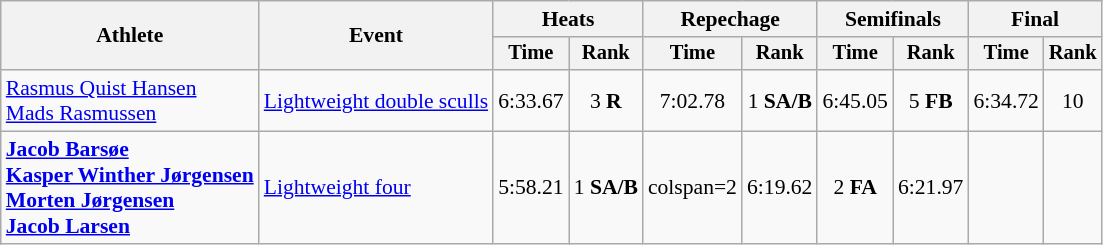<table class="wikitable" style="font-size:90%">
<tr>
<th rowspan="2">Athlete</th>
<th rowspan="2">Event</th>
<th colspan="2">Heats</th>
<th colspan="2">Repechage</th>
<th colspan="2">Semifinals</th>
<th colspan="2">Final</th>
</tr>
<tr style="font-size:95%">
<th>Time</th>
<th>Rank</th>
<th>Time</th>
<th>Rank</th>
<th>Time</th>
<th>Rank</th>
<th>Time</th>
<th>Rank</th>
</tr>
<tr align=center>
<td align=left><a href='#'>Rasmus Quist Hansen</a><br><a href='#'>Mads Rasmussen</a></td>
<td align=left><a href='#'>Lightweight double sculls</a></td>
<td>6:33.67</td>
<td>3 <strong>R</strong></td>
<td>7:02.78</td>
<td>1 <strong>SA/B</strong></td>
<td>6:45.05</td>
<td>5 <strong>FB</strong></td>
<td>6:34.72</td>
<td>10</td>
</tr>
<tr align=center>
<td align=left><strong><a href='#'>Jacob Barsøe</a><br><a href='#'>Kasper Winther Jørgensen</a><br><a href='#'>Morten Jørgensen</a><br><a href='#'>Jacob Larsen</a></strong></td>
<td align=left><a href='#'>Lightweight four</a></td>
<td>5:58.21</td>
<td>1 <strong>SA/B</strong></td>
<td>colspan=2 </td>
<td>6:19.62</td>
<td>2 <strong>FA</strong></td>
<td>6:21.97</td>
<td></td>
</tr>
</table>
